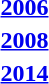<table>
<tr>
<th><a href='#'>2006</a></th>
<td></td>
<td></td>
<td></td>
</tr>
<tr>
<th><a href='#'>2008</a></th>
<td></td>
<td></td>
<td></td>
</tr>
<tr>
<th><a href='#'>2014</a></th>
<td></td>
<td></td>
<td></td>
</tr>
</table>
